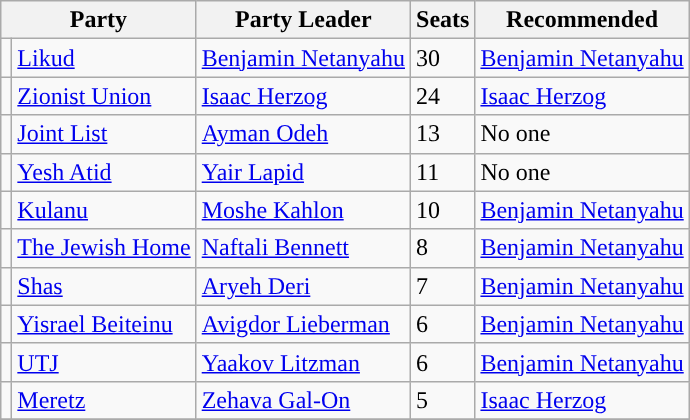<table class="wikitable">
<tr>
<th colspan=2 class="unsortable">Party</th>
<th class="unsortable">Party Leader</th>
<th class="unsortable">Seats</th>
<th>Recommended</th>
</tr>
<tr>
<td style="background:"></td>
<td><a href='#'>Likud</a></td>
<td><a href='#'>Benjamin Netanyahu</a></td>
<td>30</td>
<td><a href='#'>Benjamin Netanyahu</a></td>
</tr>
<tr>
<td style="background:"></td>
<td><a href='#'>Zionist Union</a></td>
<td><a href='#'>Isaac Herzog</a></td>
<td>24</td>
<td><a href='#'>Isaac Herzog</a></td>
</tr>
<tr>
<td style="background:"></td>
<td><a href='#'>Joint List</a></td>
<td><a href='#'>Ayman Odeh</a></td>
<td>13</td>
<td>No one</td>
</tr>
<tr>
<td style="background:"></td>
<td><a href='#'>Yesh Atid</a></td>
<td><a href='#'>Yair Lapid</a></td>
<td>11</td>
<td>No one</td>
</tr>
<tr>
<td style="background:"></td>
<td><a href='#'>Kulanu</a></td>
<td><a href='#'>Moshe Kahlon</a></td>
<td>10</td>
<td><a href='#'>Benjamin Netanyahu</a></td>
</tr>
<tr>
<td style="background:"></td>
<td><a href='#'>The Jewish Home</a></td>
<td><a href='#'>Naftali Bennett</a></td>
<td>8</td>
<td><a href='#'>Benjamin Netanyahu</a></td>
</tr>
<tr>
<td style="background:"></td>
<td><a href='#'>Shas</a></td>
<td><a href='#'>Aryeh Deri</a></td>
<td>7</td>
<td><a href='#'>Benjamin Netanyahu</a></td>
</tr>
<tr>
<td style="background:"></td>
<td><a href='#'>Yisrael Beiteinu</a></td>
<td><a href='#'>Avigdor Lieberman</a></td>
<td>6</td>
<td><a href='#'>Benjamin Netanyahu</a></td>
</tr>
<tr>
<td style="background:"></td>
<td><a href='#'>UTJ</a></td>
<td><a href='#'>Yaakov Litzman</a></td>
<td>6</td>
<td><a href='#'>Benjamin Netanyahu</a></td>
</tr>
<tr>
<td style="background:"></td>
<td><a href='#'>Meretz</a></td>
<td><a href='#'>Zehava Gal-On</a></td>
<td>5</td>
<td><a href='#'>Isaac Herzog</a></td>
</tr>
<tr>
</tr>
</table>
